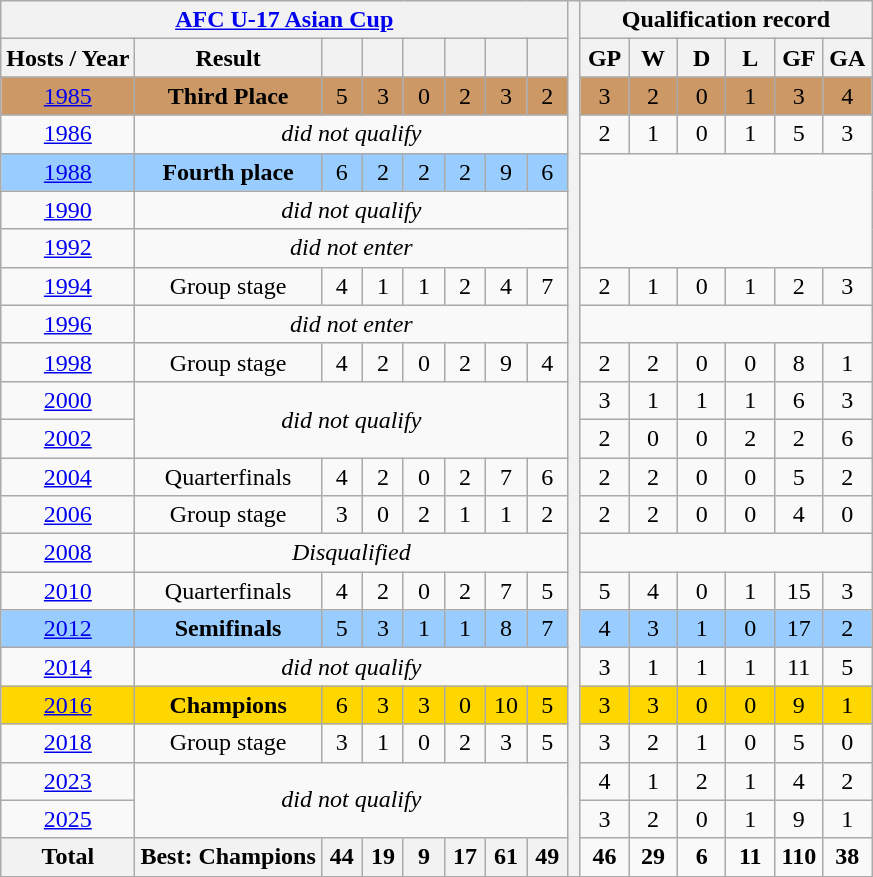<table class="wikitable" style="text-align: center;font-size:100%">
<tr>
<th colspan=8><a href='#'>AFC U-17 Asian Cup</a></th>
<th style="width:1px" rowspan="23"></th>
<th colspan="6">Qualification record</th>
</tr>
<tr>
<th>Hosts / Year</th>
<th>Result</th>
<th width=20></th>
<th width=20></th>
<th width=20></th>
<th width=20></th>
<th width=20></th>
<th width=20></th>
<th width="25">GP</th>
<th width="25">W</th>
<th width="25">D</th>
<th width="25">L</th>
<th width="25">GF</th>
<th width="25">GA</th>
</tr>
<tr bgcolor="#cc9966">
<td> <a href='#'>1985</a></td>
<td><strong>Third Place</strong></td>
<td>5</td>
<td>3</td>
<td>0</td>
<td>2</td>
<td>3</td>
<td>2</td>
<td>3</td>
<td>2</td>
<td>0</td>
<td>1</td>
<td>3</td>
<td>4</td>
</tr>
<tr>
<td> <a href='#'>1986</a></td>
<td rowspan=1 colspan=7><em>did not qualify</em></td>
<td>2</td>
<td>1</td>
<td>0</td>
<td>1</td>
<td>5</td>
<td>3</td>
</tr>
<tr style="background:#9acdff;">
<td> <a href='#'>1988</a></td>
<td><strong>Fourth place</strong></td>
<td>6</td>
<td>2</td>
<td>2</td>
<td>2</td>
<td>9</td>
<td>6</td>
</tr>
<tr>
<td> <a href='#'>1990</a></td>
<td rowspan=1 colspan=7><em>did not qualify</em></td>
</tr>
<tr>
<td> <a href='#'>1992</a></td>
<td rowspan=1 colspan=7><em>did not enter</em></td>
</tr>
<tr>
<td> <a href='#'>1994</a></td>
<td>Group stage</td>
<td>4</td>
<td>1</td>
<td>1</td>
<td>2</td>
<td>4</td>
<td>7</td>
<td>2</td>
<td>1</td>
<td>0</td>
<td>1</td>
<td>2</td>
<td>3</td>
</tr>
<tr>
<td> <a href='#'>1996</a></td>
<td rowspan=1 colspan=7><em>did not enter</em></td>
</tr>
<tr>
<td> <a href='#'>1998</a></td>
<td>Group stage</td>
<td>4</td>
<td>2</td>
<td>0</td>
<td>2</td>
<td>9</td>
<td>4</td>
<td>2</td>
<td>2</td>
<td>0</td>
<td>0</td>
<td>8</td>
<td>1</td>
</tr>
<tr>
<td> <a href='#'>2000</a></td>
<td rowspan=2 colspan=7><em>did not qualify</em></td>
<td>3</td>
<td>1</td>
<td>1</td>
<td>1</td>
<td>6</td>
<td>3</td>
</tr>
<tr>
<td> <a href='#'>2002</a></td>
<td>2</td>
<td>0</td>
<td>0</td>
<td>2</td>
<td>2</td>
<td>6</td>
</tr>
<tr>
<td> <a href='#'>2004</a></td>
<td>Quarterfinals</td>
<td>4</td>
<td>2</td>
<td>0</td>
<td>2</td>
<td>7</td>
<td>6</td>
<td>2</td>
<td>2</td>
<td>0</td>
<td>0</td>
<td>5</td>
<td>2</td>
</tr>
<tr>
<td> <a href='#'>2006</a></td>
<td>Group stage</td>
<td>3</td>
<td>0</td>
<td>2</td>
<td>1</td>
<td>1</td>
<td>2</td>
<td>2</td>
<td>2</td>
<td>0</td>
<td>0</td>
<td>4</td>
<td>0</td>
</tr>
<tr>
<td> <a href='#'>2008</a></td>
<td rowspan=1 colspan=7><em>Disqualified</em></td>
</tr>
<tr>
<td> <a href='#'>2010</a></td>
<td>Quarterfinals</td>
<td>4</td>
<td>2</td>
<td>0</td>
<td>2</td>
<td>7</td>
<td>5</td>
<td>5</td>
<td>4</td>
<td>0</td>
<td>1</td>
<td>15</td>
<td>3</td>
</tr>
<tr style="background:#9acdff;">
<td> <a href='#'>2012</a></td>
<td><strong>Semifinals</strong></td>
<td>5</td>
<td>3</td>
<td>1</td>
<td>1</td>
<td>8</td>
<td>7</td>
<td>4</td>
<td>3</td>
<td>1</td>
<td>0</td>
<td>17</td>
<td>2</td>
</tr>
<tr>
<td> <a href='#'>2014</a></td>
<td rowspan=1 colspan=7><em>did not qualify</em></td>
<td>3</td>
<td>1</td>
<td>1</td>
<td>1</td>
<td>11</td>
<td>5</td>
</tr>
<tr bgcolor="gold">
<td> <a href='#'>2016</a></td>
<td><strong>Champions</strong></td>
<td>6</td>
<td>3</td>
<td>3</td>
<td>0</td>
<td>10</td>
<td>5</td>
<td>3</td>
<td>3</td>
<td>0</td>
<td>0</td>
<td>9</td>
<td>1</td>
</tr>
<tr>
<td> <a href='#'>2018</a></td>
<td>Group stage</td>
<td>3</td>
<td>1</td>
<td>0</td>
<td>2</td>
<td>3</td>
<td>5</td>
<td>3</td>
<td>2</td>
<td>1</td>
<td>0</td>
<td>5</td>
<td>0</td>
</tr>
<tr>
<td> <a href='#'>2023</a></td>
<td rowspan=2 colspan=7><em>did not qualify</em></td>
<td>4</td>
<td>1</td>
<td>2</td>
<td>1</td>
<td>4</td>
<td>2</td>
</tr>
<tr>
<td> <a href='#'>2025</a></td>
<td>3</td>
<td>2</td>
<td>0</td>
<td>1</td>
<td>9</td>
<td>1</td>
</tr>
<tr>
<th><strong>Total</strong></th>
<th><strong>Best: Champions</strong></th>
<th><strong>44</strong></th>
<th><strong>19</strong></th>
<th><strong>9</strong></th>
<th><strong>17</strong></th>
<th><strong>61</strong></th>
<th><strong>49</strong></th>
<td><strong>46</strong></td>
<td><strong>29</strong></td>
<td><strong>6</strong></td>
<td><strong>11</strong></td>
<td><strong>110</strong></td>
<td><strong>38</strong></td>
</tr>
</table>
